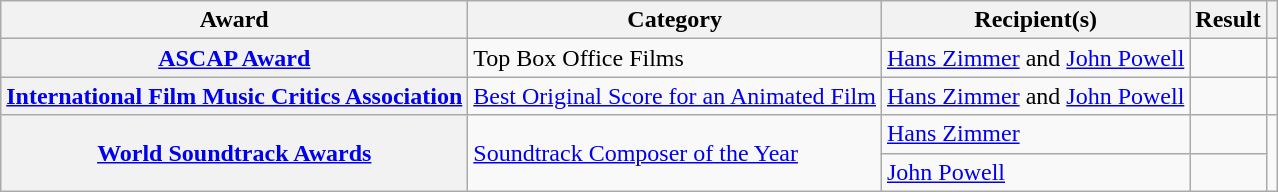<table class="wikitable plainrowheaders sortable col5center">
<tr>
<th scope="col">Award</th>
<th scope="col">Category</th>
<th scope="col">Recipient(s)</th>
<th scope="col">Result</th>
<th scope="col" class="unsortable"></th>
</tr>
<tr>
<th scope="row"><a href='#'>ASCAP Award</a></th>
<td>Top Box Office Films</td>
<td><a href='#'>Hans Zimmer</a> and <a href='#'>John Powell</a></td>
<td></td>
<td></td>
</tr>
<tr>
<th scope="row"><a href='#'>International Film Music Critics Association</a></th>
<td><a href='#'>Best Original Score for an Animated Film</a></td>
<td><a href='#'>Hans Zimmer</a> and <a href='#'>John Powell</a></td>
<td></td>
<td></td>
</tr>
<tr>
<th rowspan="2" scope="row"><a href='#'>World Soundtrack Awards</a></th>
<td rowspan="2"><a href='#'>Soundtrack Composer of the Year</a></td>
<td><a href='#'>Hans Zimmer</a></td>
<td></td>
<td rowspan="2"><br></td>
</tr>
<tr>
<td><a href='#'>John Powell</a></td>
<td></td>
</tr>
</table>
